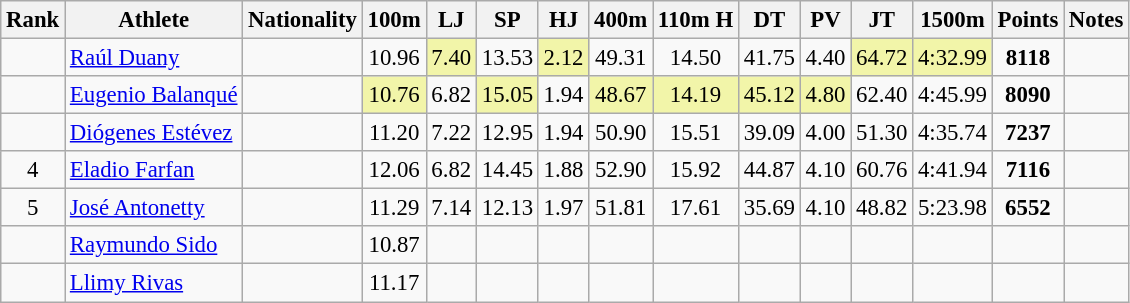<table class="wikitable sortable" style=" text-align:center;font-size:95%">
<tr>
<th>Rank</th>
<th>Athlete</th>
<th>Nationality</th>
<th>100m</th>
<th>LJ</th>
<th>SP</th>
<th>HJ</th>
<th>400m</th>
<th>110m H</th>
<th>DT</th>
<th>PV</th>
<th>JT</th>
<th>1500m</th>
<th>Points</th>
<th>Notes</th>
</tr>
<tr>
<td></td>
<td align=left><a href='#'>Raúl Duany</a></td>
<td align=left></td>
<td>10.96</td>
<td bgcolor=#F2F5A9>7.40</td>
<td>13.53</td>
<td bgcolor=#F2F5A9>2.12</td>
<td>49.31</td>
<td>14.50</td>
<td>41.75</td>
<td>4.40</td>
<td bgcolor=#F2F5A9>64.72</td>
<td bgcolor=#F2F5A9>4:32.99</td>
<td><strong>8118</strong></td>
<td></td>
</tr>
<tr>
<td></td>
<td align=left><a href='#'>Eugenio Balanqué</a></td>
<td align=left></td>
<td bgcolor=#F2F5A9>10.76</td>
<td>6.82</td>
<td bgcolor=#F2F5A9>15.05</td>
<td>1.94</td>
<td bgcolor=#F2F5A9>48.67</td>
<td bgcolor=#F2F5A9>14.19</td>
<td bgcolor=#F2F5A9>45.12</td>
<td bgcolor=#F2F5A9>4.80</td>
<td>62.40</td>
<td>4:45.99</td>
<td><strong>8090</strong></td>
<td></td>
</tr>
<tr>
<td></td>
<td align=left><a href='#'>Diógenes Estévez</a></td>
<td align=left></td>
<td>11.20</td>
<td>7.22</td>
<td>12.95</td>
<td>1.94</td>
<td>50.90</td>
<td>15.51</td>
<td>39.09</td>
<td>4.00</td>
<td>51.30</td>
<td>4:35.74</td>
<td><strong>7237</strong></td>
<td></td>
</tr>
<tr>
<td>4</td>
<td align=left><a href='#'>Eladio Farfan</a></td>
<td align=left></td>
<td>12.06</td>
<td>6.82</td>
<td>14.45</td>
<td>1.88</td>
<td>52.90</td>
<td>15.92</td>
<td>44.87</td>
<td>4.10</td>
<td>60.76</td>
<td>4:41.94</td>
<td><strong>7116</strong></td>
<td></td>
</tr>
<tr>
<td>5</td>
<td align=left><a href='#'>José Antonetty</a></td>
<td align=left></td>
<td>11.29</td>
<td>7.14</td>
<td>12.13</td>
<td>1.97</td>
<td>51.81</td>
<td>17.61</td>
<td>35.69</td>
<td>4.10</td>
<td>48.82</td>
<td>5:23.98</td>
<td><strong>6552</strong></td>
<td></td>
</tr>
<tr>
<td></td>
<td align=left><a href='#'>Raymundo Sido</a></td>
<td align=left></td>
<td>10.87</td>
<td></td>
<td></td>
<td></td>
<td></td>
<td></td>
<td></td>
<td></td>
<td></td>
<td></td>
<td><strong></strong></td>
<td></td>
</tr>
<tr>
<td></td>
<td align=left><a href='#'>Llimy Rivas</a></td>
<td align=left></td>
<td>11.17</td>
<td></td>
<td></td>
<td></td>
<td></td>
<td></td>
<td></td>
<td></td>
<td></td>
<td></td>
<td><strong></strong></td>
<td></td>
</tr>
</table>
